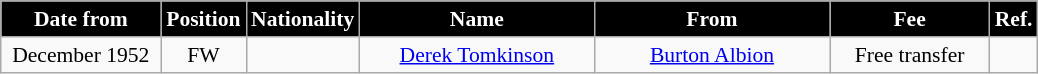<table class="wikitable" style="text-align:center; font-size:90%; ">
<tr>
<th style="background:#000000; color:white; width:100px;">Date from</th>
<th style="background:#000000; color:white; width:50px;">Position</th>
<th style="background:#000000; color:white; width:50px;">Nationality</th>
<th style="background:#000000; color:white; width:150px;">Name</th>
<th style="background:#000000; color:white; width:150px;">From</th>
<th style="background:#000000; color:white; width:100px;">Fee</th>
<th style="background:#000000; color:white; width:25px;">Ref.</th>
</tr>
<tr>
<td>December 1952</td>
<td>FW</td>
<td></td>
<td><a href='#'>Derek Tomkinson</a></td>
<td><a href='#'>Burton Albion</a></td>
<td>Free transfer</td>
<td></td>
</tr>
</table>
